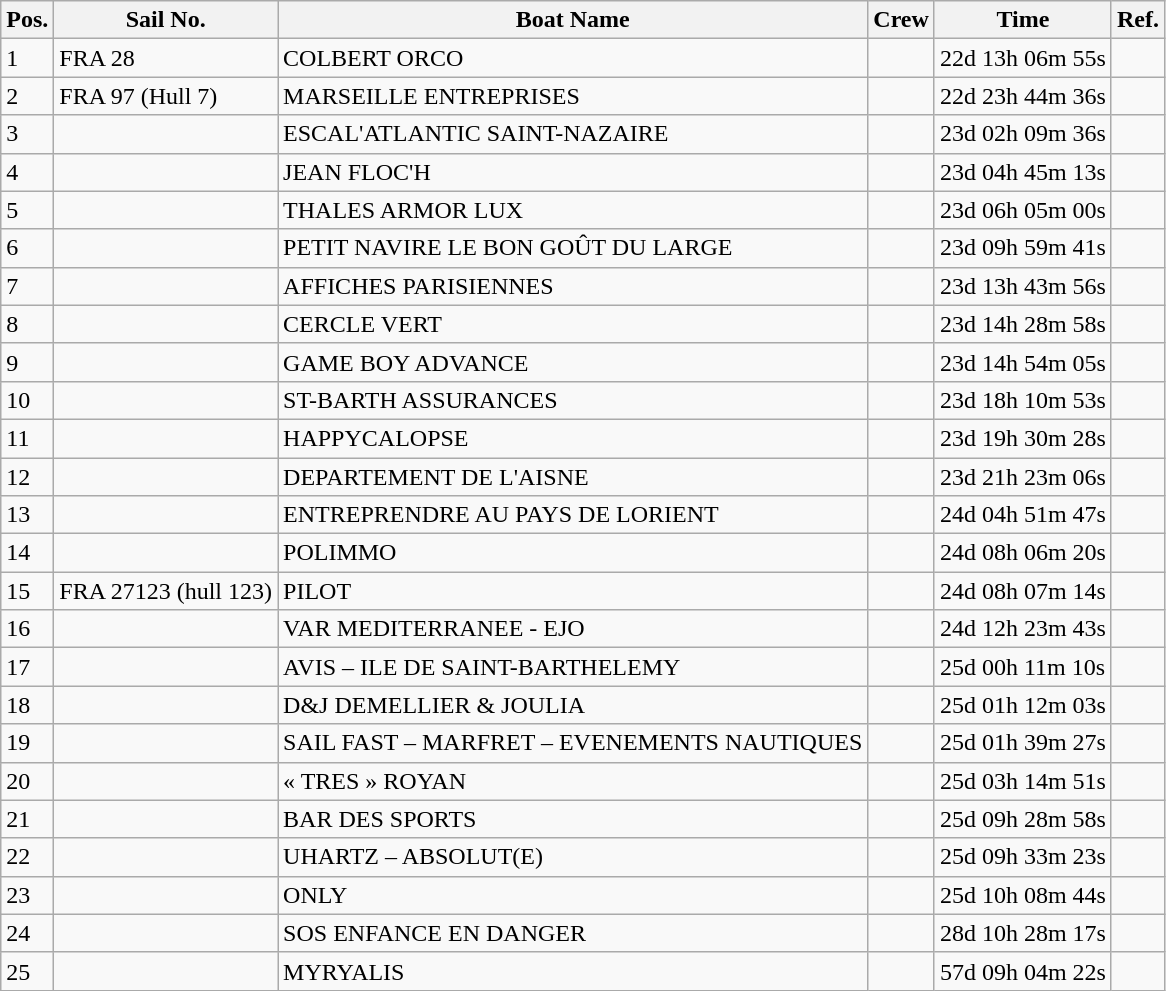<table class="wikitable sortable">
<tr>
<th>Pos.</th>
<th>Sail No.</th>
<th>Boat Name</th>
<th>Crew</th>
<th>Time</th>
<th>Ref.</th>
</tr>
<tr>
<td>1</td>
<td>FRA 28</td>
<td>COLBERT ORCO</td>
<td> <br>  </td>
<td>22d 13h 06m 55s</td>
<td></td>
</tr>
<tr>
<td>2</td>
<td>FRA 97 (Hull 7)</td>
<td>MARSEILLE ENTREPRISES</td>
<td> <br>  </td>
<td>22d 23h 44m 36s</td>
<td></td>
</tr>
<tr>
<td>3</td>
<td></td>
<td>ESCAL'ATLANTIC SAINT-NAZAIRE</td>
<td> <br>  </td>
<td>23d 02h 09m 36s</td>
<td></td>
</tr>
<tr>
<td>4</td>
<td></td>
<td>JEAN FLOC'H</td>
<td> <br>  </td>
<td>23d 04h 45m 13s</td>
<td></td>
</tr>
<tr>
<td>5</td>
<td></td>
<td>THALES ARMOR LUX</td>
<td> <br>  </td>
<td>23d 06h 05m 00s</td>
<td></td>
</tr>
<tr>
<td>6</td>
<td></td>
<td>PETIT NAVIRE LE BON GOÛT DU LARGE</td>
<td> <br>  </td>
<td>23d 09h 59m 41s</td>
<td></td>
</tr>
<tr>
<td>7</td>
<td></td>
<td>AFFICHES PARISIENNES</td>
<td> <br>  </td>
<td>23d 13h 43m 56s</td>
<td></td>
</tr>
<tr>
<td>8</td>
<td></td>
<td>CERCLE VERT</td>
<td> <br>  </td>
<td>23d 14h 28m 58s</td>
<td></td>
</tr>
<tr>
<td>9</td>
<td></td>
<td>GAME BOY ADVANCE</td>
<td> <br>  </td>
<td>23d 14h 54m 05s</td>
<td></td>
</tr>
<tr>
<td>10</td>
<td></td>
<td>ST-BARTH ASSURANCES</td>
<td> <br>  </td>
<td>23d 18h 10m 53s</td>
<td></td>
</tr>
<tr>
<td>11</td>
<td></td>
<td>HAPPYCALOPSE</td>
<td> <br>  </td>
<td>23d 19h 30m 28s</td>
<td></td>
</tr>
<tr>
<td>12</td>
<td></td>
<td>DEPARTEMENT DE L'AISNE</td>
<td> <br>  </td>
<td>23d 21h 23m 06s</td>
<td></td>
</tr>
<tr>
<td>13</td>
<td></td>
<td>ENTREPRENDRE AU PAYS DE LORIENT</td>
<td> <br>  </td>
<td>24d 04h 51m 47s</td>
<td></td>
</tr>
<tr>
<td>14</td>
<td></td>
<td>POLIMMO</td>
<td> <br>  </td>
<td>24d 08h 06m 20s</td>
<td></td>
</tr>
<tr>
<td>15</td>
<td>FRA 27123 (hull 123)</td>
<td>PILOT</td>
<td> <br>  </td>
<td>24d 08h 07m 14s</td>
<td></td>
</tr>
<tr>
<td>16</td>
<td></td>
<td>VAR MEDITERRANEE - EJO</td>
<td> <br>  </td>
<td>24d 12h 23m 43s</td>
<td></td>
</tr>
<tr>
<td>17</td>
<td></td>
<td>AVIS – ILE DE SAINT-BARTHELEMY</td>
<td> <br>  </td>
<td>25d 00h 11m 10s</td>
<td></td>
</tr>
<tr>
<td>18</td>
<td></td>
<td>D&J DEMELLIER & JOULIA</td>
<td> <br>  </td>
<td>25d 01h 12m 03s</td>
<td></td>
</tr>
<tr>
<td>19</td>
<td></td>
<td>SAIL FAST – MARFRET – EVENEMENTS NAUTIQUES</td>
<td> <br>  </td>
<td>25d 01h 39m 27s</td>
<td></td>
</tr>
<tr>
<td>20</td>
<td></td>
<td>« TRES » ROYAN</td>
<td> <br>  </td>
<td>25d 03h 14m 51s</td>
<td></td>
</tr>
<tr>
<td>21</td>
<td></td>
<td>BAR DES SPORTS</td>
<td> <br>  </td>
<td>25d 09h 28m 58s</td>
<td></td>
</tr>
<tr>
<td>22</td>
<td></td>
<td>UHARTZ – ABSOLUT(E)</td>
<td> <br>  </td>
<td>25d 09h 33m 23s</td>
<td></td>
</tr>
<tr>
<td>23</td>
<td></td>
<td>ONLY</td>
<td> <br>  </td>
<td>25d 10h 08m 44s</td>
<td></td>
</tr>
<tr>
<td>24</td>
<td></td>
<td>SOS ENFANCE EN DANGER</td>
<td> <br>  </td>
<td>28d 10h 28m 17s</td>
<td></td>
</tr>
<tr>
<td>25</td>
<td></td>
<td>MYRYALIS</td>
<td> <br>  </td>
<td>57d 09h 04m 22s</td>
<td></td>
</tr>
</table>
